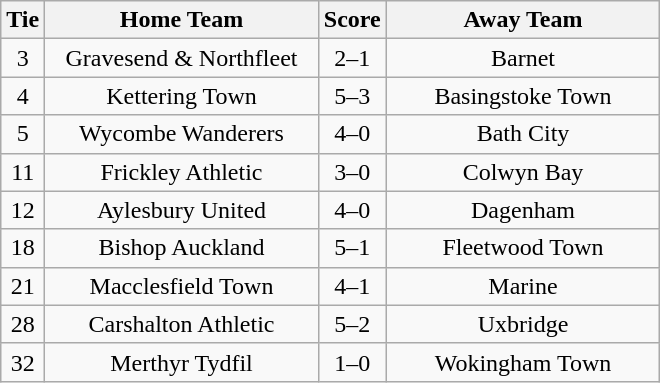<table class="wikitable" style="text-align:center;">
<tr>
<th width=20>Tie</th>
<th width=175>Home Team</th>
<th width=20>Score</th>
<th width=175>Away Team</th>
</tr>
<tr>
<td>3</td>
<td>Gravesend & Northfleet</td>
<td>2–1</td>
<td>Barnet</td>
</tr>
<tr>
<td>4</td>
<td>Kettering Town</td>
<td>5–3</td>
<td>Basingstoke Town</td>
</tr>
<tr>
<td>5</td>
<td>Wycombe Wanderers</td>
<td>4–0</td>
<td>Bath City</td>
</tr>
<tr>
<td>11</td>
<td>Frickley Athletic</td>
<td>3–0</td>
<td>Colwyn Bay</td>
</tr>
<tr>
<td>12</td>
<td>Aylesbury United</td>
<td>4–0</td>
<td>Dagenham</td>
</tr>
<tr>
<td>18</td>
<td>Bishop Auckland</td>
<td>5–1</td>
<td>Fleetwood Town</td>
</tr>
<tr>
<td>21</td>
<td>Macclesfield Town</td>
<td>4–1</td>
<td>Marine</td>
</tr>
<tr>
<td>28</td>
<td>Carshalton Athletic</td>
<td>5–2</td>
<td>Uxbridge</td>
</tr>
<tr>
<td>32</td>
<td>Merthyr Tydfil</td>
<td>1–0</td>
<td>Wokingham Town</td>
</tr>
</table>
